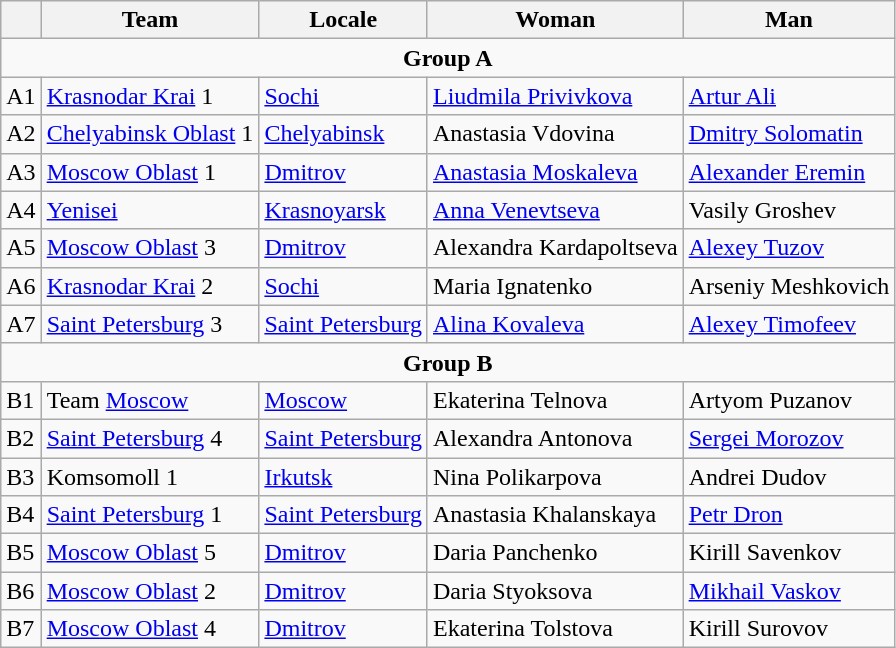<table class="wikitable">
<tr>
<th></th>
<th>Team</th>
<th>Locale</th>
<th>Woman</th>
<th>Man</th>
</tr>
<tr>
<td colspan="5" style="text-align:center;"><strong>Group A</strong></td>
</tr>
<tr>
<td>A1</td>
<td><a href='#'>Krasnodar Krai</a> 1</td>
<td><a href='#'>Sochi</a></td>
<td><a href='#'>Liudmila Privivkova</a></td>
<td><a href='#'>Artur Ali</a></td>
</tr>
<tr>
<td>A2</td>
<td><a href='#'>Chelyabinsk Oblast</a> 1</td>
<td><a href='#'>Chelyabinsk</a></td>
<td>Anastasia Vdovina</td>
<td><a href='#'>Dmitry Solomatin</a></td>
</tr>
<tr>
<td>A3</td>
<td><a href='#'>Moscow Oblast</a> 1</td>
<td><a href='#'>Dmitrov</a></td>
<td><a href='#'>Anastasia Moskaleva</a></td>
<td><a href='#'>Alexander Eremin</a></td>
</tr>
<tr>
<td>A4</td>
<td><a href='#'>Yenisei</a></td>
<td><a href='#'>Krasnoyarsk</a></td>
<td><a href='#'>Anna Venevtseva</a></td>
<td>Vasily Groshev</td>
</tr>
<tr>
<td>A5</td>
<td><a href='#'>Moscow Oblast</a> 3</td>
<td><a href='#'>Dmitrov</a></td>
<td>Alexandra Kardapoltseva</td>
<td><a href='#'>Alexey Tuzov</a></td>
</tr>
<tr>
<td>A6</td>
<td><a href='#'>Krasnodar Krai</a> 2</td>
<td><a href='#'>Sochi</a></td>
<td>Maria Ignatenko</td>
<td>Arseniy Meshkovich</td>
</tr>
<tr>
<td>A7</td>
<td><a href='#'>Saint Petersburg</a> 3</td>
<td><a href='#'>Saint Petersburg</a></td>
<td><a href='#'>Alina Kovaleva</a></td>
<td><a href='#'>Alexey Timofeev</a></td>
</tr>
<tr>
<td colspan="5" style="text-align:center;"><strong>Group B</strong></td>
</tr>
<tr>
<td>B1</td>
<td>Team <a href='#'>Moscow</a></td>
<td><a href='#'>Moscow</a></td>
<td>Ekaterina Telnova</td>
<td>Artyom Puzanov</td>
</tr>
<tr>
<td>B2</td>
<td><a href='#'>Saint Petersburg</a> 4</td>
<td><a href='#'>Saint Petersburg</a></td>
<td>Alexandra Antonova</td>
<td><a href='#'>Sergei Morozov</a></td>
</tr>
<tr>
<td>B3</td>
<td>Komsomoll 1</td>
<td><a href='#'>Irkutsk</a></td>
<td>Nina Polikarpova</td>
<td>Andrei Dudov</td>
</tr>
<tr>
<td>B4</td>
<td><a href='#'>Saint Petersburg</a> 1</td>
<td><a href='#'>Saint Petersburg</a></td>
<td>Anastasia Khalanskaya</td>
<td><a href='#'>Petr Dron</a></td>
</tr>
<tr>
<td>B5</td>
<td><a href='#'>Moscow Oblast</a> 5</td>
<td><a href='#'>Dmitrov</a></td>
<td>Daria Panchenko</td>
<td>Kirill Savenkov</td>
</tr>
<tr>
<td>B6</td>
<td><a href='#'>Moscow Oblast</a> 2</td>
<td><a href='#'>Dmitrov</a></td>
<td>Daria Styoksova</td>
<td><a href='#'>Mikhail Vaskov</a></td>
</tr>
<tr>
<td>B7</td>
<td><a href='#'>Moscow Oblast</a> 4</td>
<td><a href='#'>Dmitrov</a></td>
<td>Ekaterina Tolstova</td>
<td>Kirill Surovov</td>
</tr>
</table>
